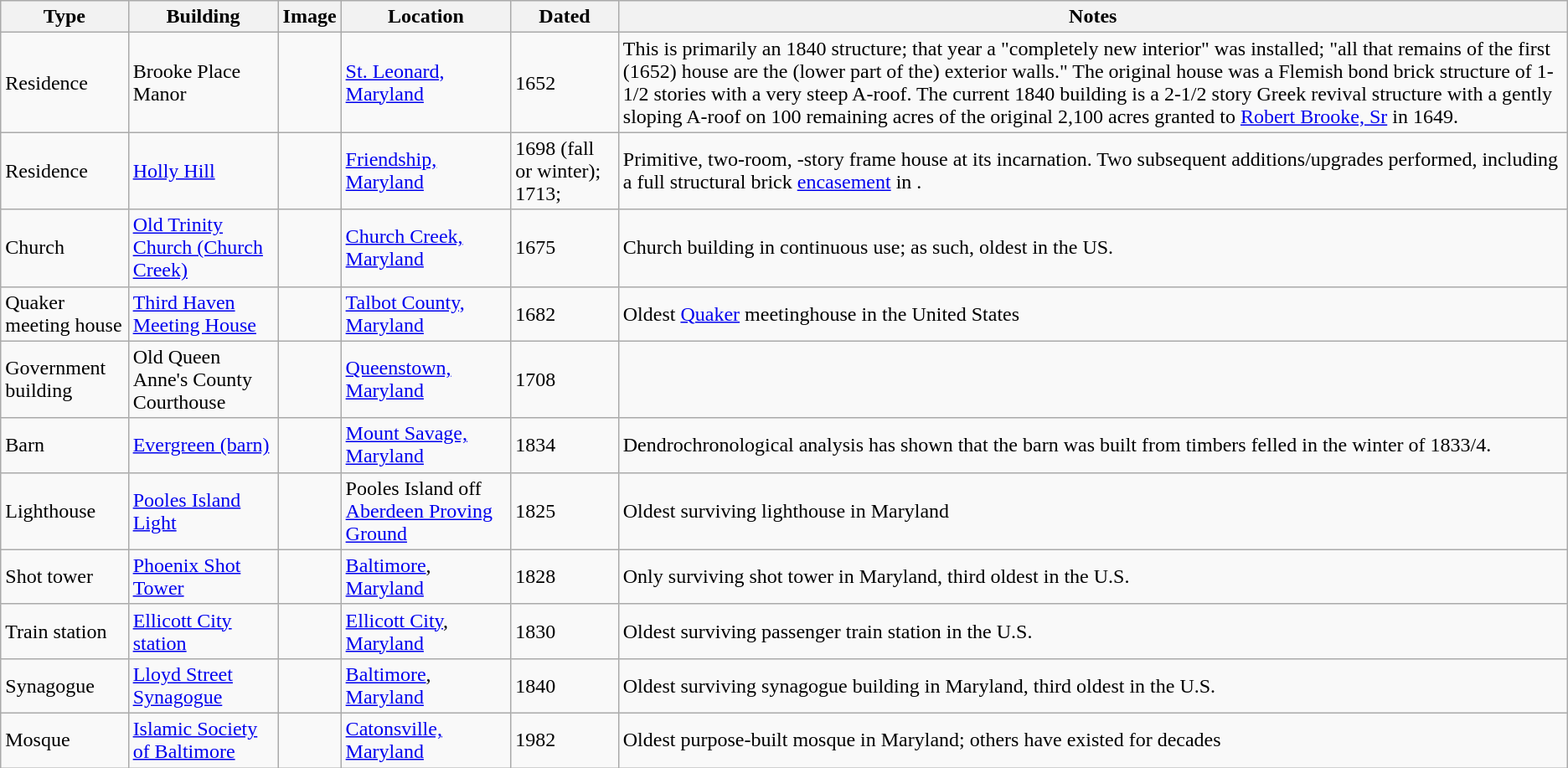<table class="wikitable sortable">
<tr>
<th>Type</th>
<th>Building</th>
<th>Image</th>
<th>Location</th>
<th>Dated</th>
<th>Notes</th>
</tr>
<tr>
<td>Residence</td>
<td>Brooke Place Manor</td>
<td></td>
<td><a href='#'>St. Leonard, Maryland</a></td>
<td>1652</td>
<td>This is primarily an 1840 structure; that year a "completely new interior" was installed; "all that remains of the first (1652) house are the (lower part of the) exterior walls." The original house was a Flemish bond brick structure of 1-1/2 stories with a very steep A-roof. The current 1840 building is a 2-1/2 story Greek revival structure with a gently sloping A-roof on 100 remaining acres of the original 2,100 acres granted to <a href='#'>Robert Brooke, Sr</a> in 1649.</td>
</tr>
<tr>
<td>Residence</td>
<td><a href='#'>Holly Hill</a></td>
<td></td>
<td><a href='#'>Friendship, Maryland</a></td>
<td>1698 (fall or winter); 1713; </td>
<td>Primitive, two-room, -story frame house at its incarnation. Two subsequent additions/upgrades performed, including a full structural brick <a href='#'>encasement</a> in .</td>
</tr>
<tr>
<td>Church</td>
<td><a href='#'>Old Trinity Church (Church Creek)</a></td>
<td></td>
<td><a href='#'>Church Creek, Maryland</a></td>
<td>1675</td>
<td>Church building in continuous use; as such, oldest in the US.</td>
</tr>
<tr>
<td>Quaker meeting house</td>
<td><a href='#'>Third Haven Meeting House</a></td>
<td></td>
<td><a href='#'>Talbot County, Maryland</a></td>
<td>1682</td>
<td>Oldest <a href='#'>Quaker</a> meetinghouse in the United States</td>
</tr>
<tr>
<td>Government building</td>
<td>Old Queen Anne's County Courthouse</td>
<td></td>
<td><a href='#'>Queenstown, Maryland</a></td>
<td>1708</td>
<td></td>
</tr>
<tr>
<td>Barn</td>
<td><a href='#'>Evergreen (barn)</a></td>
<td></td>
<td><a href='#'>Mount Savage, Maryland</a></td>
<td>1834</td>
<td>Dendrochronological analysis has shown that the barn was built from timbers felled in the winter of 1833/4.</td>
</tr>
<tr>
<td>Lighthouse</td>
<td><a href='#'>Pooles Island Light</a></td>
<td></td>
<td>Pooles Island off <a href='#'>Aberdeen Proving Ground</a></td>
<td>1825</td>
<td>Oldest surviving lighthouse in Maryland</td>
</tr>
<tr>
<td>Shot tower</td>
<td><a href='#'>Phoenix Shot Tower</a></td>
<td></td>
<td><a href='#'>Baltimore</a>, <a href='#'>Maryland</a></td>
<td>1828</td>
<td>Only surviving shot tower in Maryland, third oldest in the U.S.</td>
</tr>
<tr>
<td>Train station</td>
<td><a href='#'>Ellicott City station</a></td>
<td></td>
<td><a href='#'>Ellicott City</a>, <a href='#'>Maryland</a></td>
<td>1830</td>
<td>Oldest surviving passenger train station in the U.S.</td>
</tr>
<tr>
<td>Synagogue</td>
<td><a href='#'>Lloyd Street Synagogue</a></td>
<td></td>
<td><a href='#'>Baltimore</a>, <a href='#'>Maryland</a></td>
<td>1840</td>
<td>Oldest surviving synagogue building in Maryland, third oldest in the U.S.</td>
</tr>
<tr>
<td>Mosque</td>
<td><a href='#'>Islamic Society of Baltimore</a></td>
<td></td>
<td><a href='#'>Catonsville, Maryland</a></td>
<td>1982</td>
<td>Oldest purpose-built mosque in Maryland; others have existed for decades</td>
</tr>
</table>
